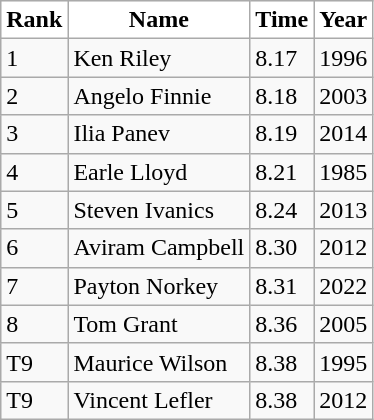<table class="wikitable">
<tr>
<th style="background:white">Rank</th>
<th style="background:white">Name</th>
<th style="background:white">Time</th>
<th style="background:white">Year</th>
</tr>
<tr>
<td>1</td>
<td>Ken Riley</td>
<td>8.17</td>
<td>1996</td>
</tr>
<tr>
<td>2</td>
<td>Angelo Finnie</td>
<td>8.18</td>
<td>2003</td>
</tr>
<tr>
<td>3</td>
<td>Ilia Panev</td>
<td>8.19</td>
<td>2014</td>
</tr>
<tr>
<td>4</td>
<td>Earle Lloyd</td>
<td>8.21</td>
<td>1985</td>
</tr>
<tr>
<td>5</td>
<td>Steven Ivanics</td>
<td>8.24</td>
<td>2013</td>
</tr>
<tr>
<td>6</td>
<td>Aviram Campbell</td>
<td>8.30</td>
<td>2012</td>
</tr>
<tr>
<td>7</td>
<td>Payton Norkey</td>
<td>8.31</td>
<td>2022</td>
</tr>
<tr>
<td>8</td>
<td>Tom Grant</td>
<td>8.36</td>
<td>2005</td>
</tr>
<tr>
<td>T9</td>
<td>Maurice Wilson</td>
<td>8.38</td>
<td>1995</td>
</tr>
<tr>
<td>T9</td>
<td>Vincent Lefler</td>
<td>8.38</td>
<td>2012</td>
</tr>
</table>
